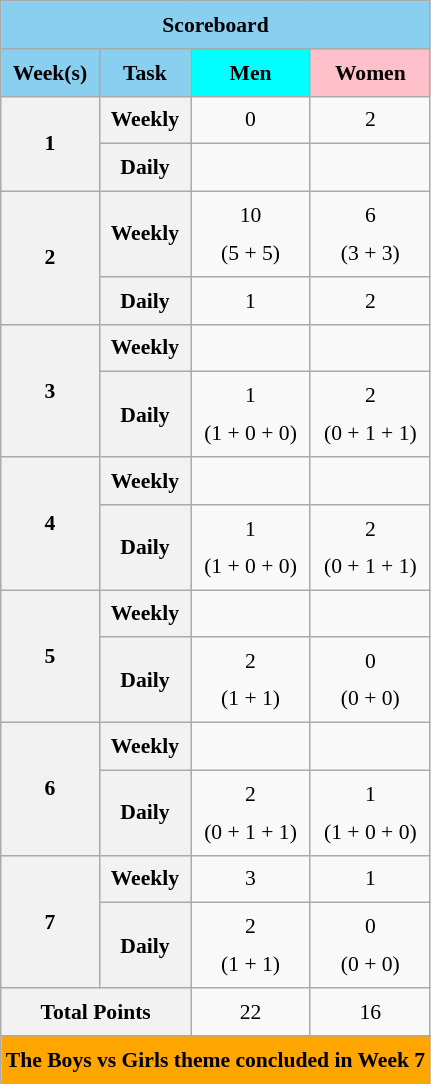<table class="wikitable" style="text-align:center; font-size:90%; line-height:25px; width:auto;">
<tr>
<th scope="col" colspan="4" style="background:#89CFF0; color:black;">Scoreboard</th>
</tr>
<tr>
<th scope="col" style="background:#89CFF0; color:black;">Week(s)</th>
<th scope="col" style="background:#89CFF0; color:black;">Task</th>
<th scope="col" style="background:cyan; color:black;">Men</th>
<th scope="col" style="background:Pink; color:black;">Women</th>
</tr>
<tr>
<th rowspan="2">1</th>
<th>Weekly</th>
<td>0</td>
<td>2</td>
</tr>
<tr>
<th>Daily</th>
<td></td>
<td></td>
</tr>
<tr>
<th rowspan="2">2</th>
<th>Weekly</th>
<td>10<br>(5 + 5)</td>
<td>6<br>(3 + 3)</td>
</tr>
<tr>
<th>Daily</th>
<td>1</td>
<td>2</td>
</tr>
<tr>
<th rowspan="2">3</th>
<th>Weekly</th>
<td></td>
<td></td>
</tr>
<tr>
<th>Daily</th>
<td>1<br>(1 + 0 + 0)</td>
<td>2<br>(0 + 1 + 1)</td>
</tr>
<tr>
<th rowspan="2">4</th>
<th>Weekly</th>
<td></td>
<td></td>
</tr>
<tr>
<th>Daily</th>
<td>1<br>(1 + 0 + 0)</td>
<td>2<br>(0 + 1 + 1)</td>
</tr>
<tr>
<th rowspan="2">5</th>
<th>Weekly</th>
<td></td>
<td></td>
</tr>
<tr>
<th>Daily</th>
<td>2<br>(1 + 1)</td>
<td>0<br>(0 + 0)</td>
</tr>
<tr>
<th rowspan="2">6</th>
<th>Weekly</th>
<td></td>
<td></td>
</tr>
<tr>
<th>Daily</th>
<td>2<br>(0 + 1 + 1)</td>
<td>1<br>(1 + 0 + 0)</td>
</tr>
<tr>
<th rowspan="2">7</th>
<th>Weekly</th>
<td>3</td>
<td>1</td>
</tr>
<tr>
<th>Daily</th>
<td>2<br>(1 + 1)</td>
<td>0<br>(0 + 0)</td>
</tr>
<tr>
<th colspan="2">Total Points</th>
<td>22</td>
<td>16</td>
</tr>
<tr>
<th colspan="4" style="background:orange";><strong>The Boys vs Girls theme concluded in Week 7</strong></th>
</tr>
</table>
